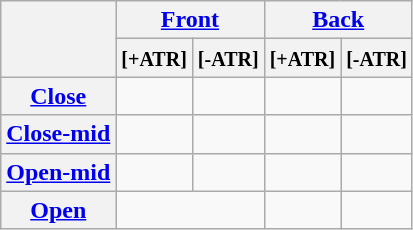<table class="wikitable" style="text-align: center;">
<tr>
<th rowspan=2></th>
<th colspan=2><a href='#'>Front</a></th>
<th colspan=2><a href='#'>Back</a></th>
</tr>
<tr>
<th><small>[+ATR]</small></th>
<th><small>[-ATR]</small></th>
<th><small>[+ATR]</small></th>
<th><small>[-ATR]</small></th>
</tr>
<tr>
<th><a href='#'>Close</a></th>
<td></td>
<td></td>
<td></td>
<td></td>
</tr>
<tr>
<th><a href='#'>Close-mid</a></th>
<td></td>
<td></td>
<td></td>
<td></td>
</tr>
<tr>
<th><a href='#'>Open-mid</a></th>
<td></td>
<td></td>
<td></td>
<td></td>
</tr>
<tr>
<th><a href='#'>Open</a></th>
<td colspan=2></td>
<td></td>
<td></td>
</tr>
</table>
